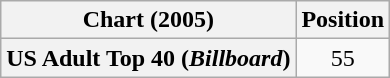<table class="wikitable plainrowheaders" style="text-align:center">
<tr>
<th>Chart (2005)</th>
<th>Position</th>
</tr>
<tr>
<th scope="row">US Adult Top 40 (<em>Billboard</em>)</th>
<td>55</td>
</tr>
</table>
